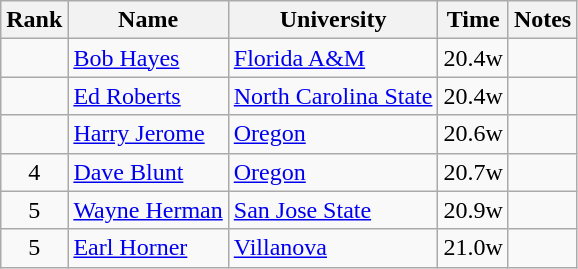<table class="wikitable sortable" style="text-align:center">
<tr>
<th>Rank</th>
<th>Name</th>
<th>University</th>
<th>Time</th>
<th>Notes</th>
</tr>
<tr>
<td></td>
<td align=left><a href='#'>Bob Hayes</a></td>
<td align=left><a href='#'>Florida A&M</a></td>
<td>20.4w</td>
<td></td>
</tr>
<tr>
<td></td>
<td align=left><a href='#'>Ed Roberts</a></td>
<td align="left"><a href='#'>North Carolina State</a></td>
<td>20.4w</td>
<td></td>
</tr>
<tr>
<td></td>
<td align=left><a href='#'>Harry Jerome</a> </td>
<td align=left><a href='#'>Oregon</a></td>
<td>20.6w</td>
<td></td>
</tr>
<tr>
<td>4</td>
<td align=left><a href='#'>Dave Blunt</a></td>
<td align="left"><a href='#'>Oregon</a></td>
<td>20.7w</td>
<td></td>
</tr>
<tr>
<td>5</td>
<td align=left><a href='#'>Wayne Herman</a></td>
<td align="left"><a href='#'>San Jose State</a></td>
<td>20.9w</td>
<td></td>
</tr>
<tr>
<td>5</td>
<td align=left><a href='#'>Earl Horner</a></td>
<td align="left"><a href='#'>Villanova</a></td>
<td>21.0w</td>
<td></td>
</tr>
</table>
